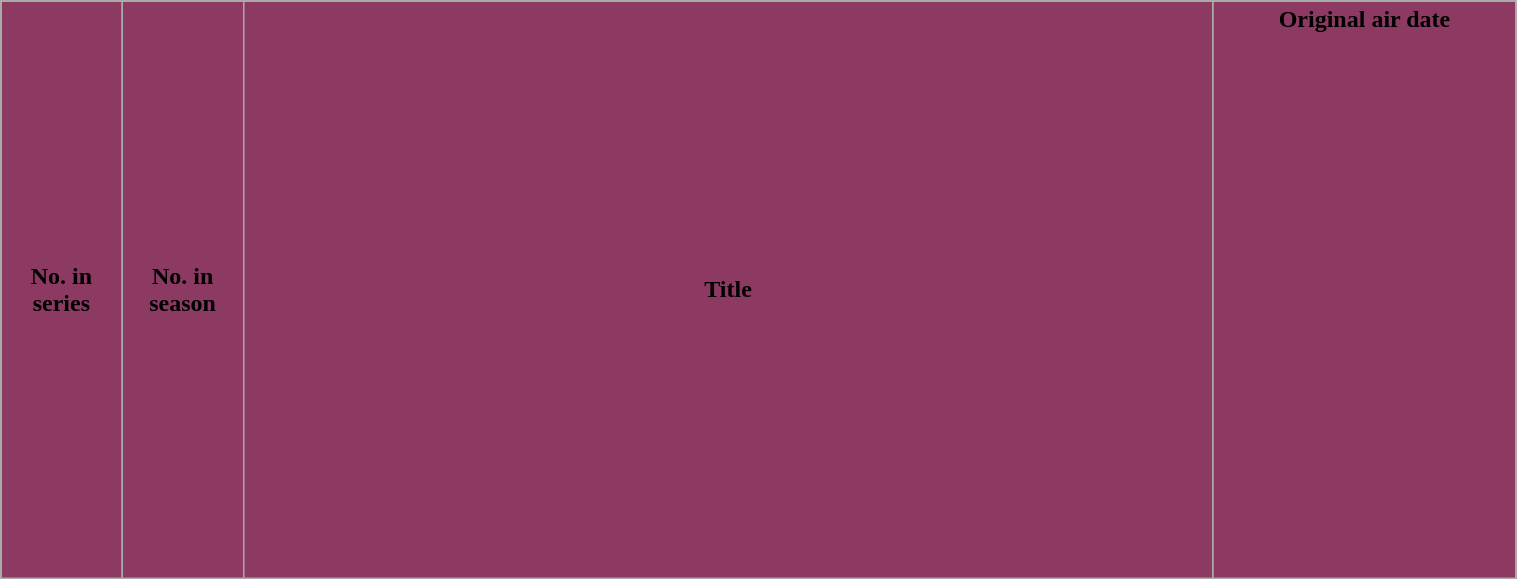<table class="wikitable plainrowheaders" style="width:80%; background:#fff;">
<tr>
<th style="background:#8D3A63; width:8%;"><span>No. in<br>series</span></th>
<th style="background:#8D3A63; width:8%;"><span>No. in<br>season</span></th>
<th style="background:#8D3A63; width:64%;"><span>Title</span></th>
<th style="background:#8D3A63; width:20%;"><span>Original air date</span><br><br><br><br><br><br><br><br><br><br><br><br><br><br><br><br><br><br><br><br><br></th>
</tr>
</table>
